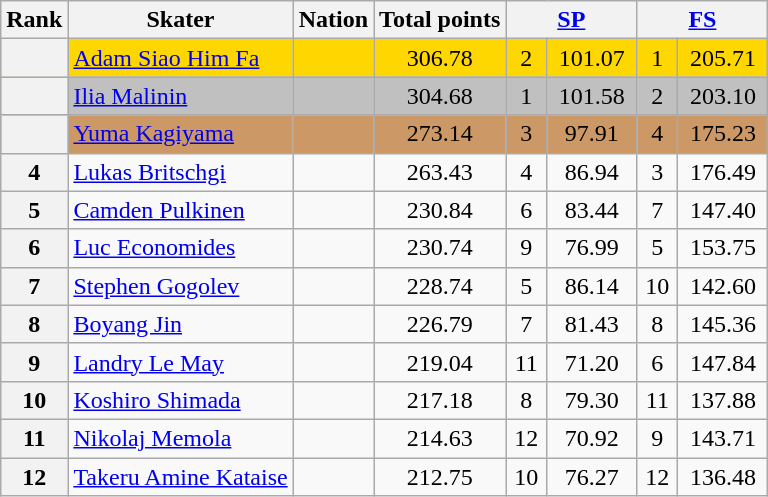<table class="wikitable sortable" style="text-align:left">
<tr>
<th scope="col">Rank</th>
<th scope="col">Skater</th>
<th scope="col">Nation</th>
<th scope="col">Total points</th>
<th scope="col" colspan="2" width="80px"><a href='#'>SP</a></th>
<th scope="col" colspan="2" width="80px"><a href='#'>FS</a></th>
</tr>
<tr bgcolor="gold">
<th scope="row"></th>
<td><a href='#'>Adam Siao Him Fa</a></td>
<td></td>
<td align="center">306.78</td>
<td align="center">2</td>
<td align="center">101.07</td>
<td align="center">1</td>
<td align="center">205.71</td>
</tr>
<tr bgcolor="silver">
<th scope="row"></th>
<td><a href='#'>Ilia Malinin</a></td>
<td></td>
<td align="center">304.68</td>
<td align="center">1</td>
<td align="center">101.58</td>
<td align="center">2</td>
<td align="center">203.10</td>
</tr>
<tr bgcolor="cc9966">
<th scope="row"></th>
<td><a href='#'>Yuma Kagiyama</a></td>
<td></td>
<td align="center">273.14</td>
<td align="center">3</td>
<td align="center">97.91</td>
<td align="center">4</td>
<td align="center">175.23</td>
</tr>
<tr>
<th scope="row">4</th>
<td><a href='#'>Lukas Britschgi</a></td>
<td></td>
<td align="center">263.43</td>
<td align="center">4</td>
<td align="center">86.94</td>
<td align="center">3</td>
<td align="center">176.49</td>
</tr>
<tr>
<th scope="row">5</th>
<td><a href='#'>Camden Pulkinen</a></td>
<td></td>
<td align="center">230.84</td>
<td align="center">6</td>
<td align="center">83.44</td>
<td align="center">7</td>
<td align="center">147.40</td>
</tr>
<tr>
<th scope="row">6</th>
<td><a href='#'>Luc Economides</a></td>
<td></td>
<td align="center">230.74</td>
<td align="center">9</td>
<td align="center">76.99</td>
<td align="center">5</td>
<td align="center">153.75</td>
</tr>
<tr>
<th scope="row">7</th>
<td><a href='#'>Stephen Gogolev</a></td>
<td></td>
<td align="center">228.74</td>
<td align="center">5</td>
<td align="center">86.14</td>
<td align="center">10</td>
<td align="center">142.60</td>
</tr>
<tr>
<th scope="row">8</th>
<td><a href='#'>Boyang Jin</a></td>
<td></td>
<td align="center">226.79</td>
<td align="center">7</td>
<td align="center">81.43</td>
<td align="center">8</td>
<td align="center">145.36</td>
</tr>
<tr>
<th scope="row">9</th>
<td><a href='#'>Landry Le May</a></td>
<td></td>
<td align="center">219.04</td>
<td align="center">11</td>
<td align="center">71.20</td>
<td align="center">6</td>
<td align="center">147.84</td>
</tr>
<tr>
<th scope="row">10</th>
<td><a href='#'>Koshiro Shimada</a></td>
<td></td>
<td align="center">217.18</td>
<td align="center">8</td>
<td align="center">79.30</td>
<td align="center">11</td>
<td align="center">137.88</td>
</tr>
<tr>
<th scope="row">11</th>
<td><a href='#'>Nikolaj Memola</a></td>
<td></td>
<td align="center">214.63</td>
<td align="center">12</td>
<td align="center">70.92</td>
<td align="center">9</td>
<td align="center">143.71</td>
</tr>
<tr>
<th scope="row">12</th>
<td><a href='#'>Takeru Amine Kataise</a></td>
<td></td>
<td align="center">212.75</td>
<td align="center">10</td>
<td align="center">76.27</td>
<td align="center">12</td>
<td align="center">136.48</td>
</tr>
</table>
